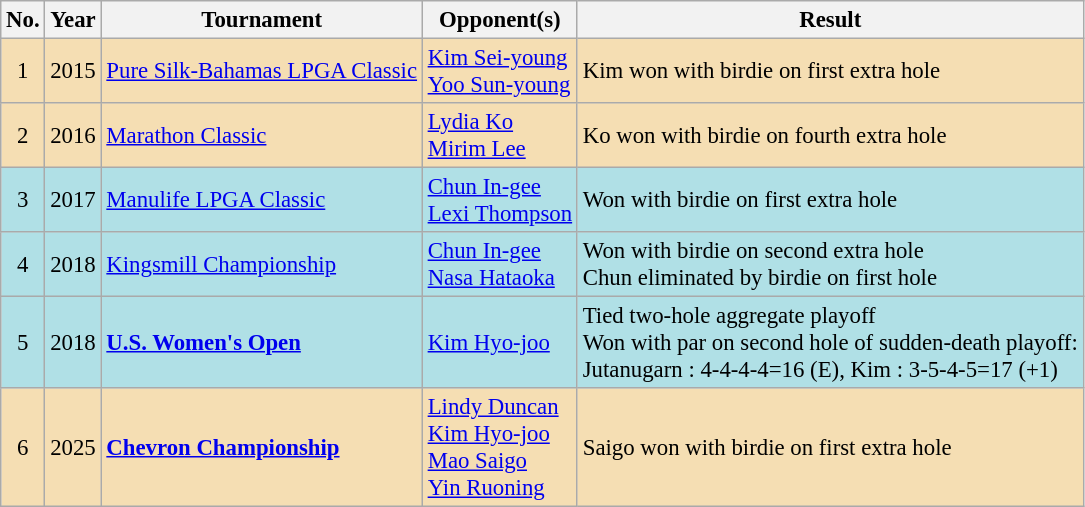<table class="wikitable" style="font-size:95%;">
<tr>
<th>No.</th>
<th>Year</th>
<th>Tournament</th>
<th>Opponent(s)</th>
<th>Result</th>
</tr>
<tr style="background:#F5DEB3;">
<td align=center>1</td>
<td>2015</td>
<td><a href='#'>Pure Silk-Bahamas LPGA Classic</a></td>
<td> <a href='#'>Kim Sei-young</a><br> <a href='#'>Yoo Sun-young</a></td>
<td>Kim won with birdie on first extra hole</td>
</tr>
<tr style="background:#F5DEB3;">
<td align=center>2</td>
<td align=center>2016</td>
<td><a href='#'>Marathon Classic</a></td>
<td> <a href='#'>Lydia Ko</a><br> <a href='#'>Mirim Lee</a></td>
<td>Ko won with birdie on fourth extra hole</td>
</tr>
<tr style="background:#B0E0E6;">
<td align=center>3</td>
<td>2017</td>
<td><a href='#'>Manulife LPGA Classic</a></td>
<td> <a href='#'>Chun In-gee</a><br> <a href='#'>Lexi Thompson</a></td>
<td>Won with birdie on first extra hole</td>
</tr>
<tr style="background:#B0E0E6;">
<td align=center>4</td>
<td>2018</td>
<td><a href='#'>Kingsmill Championship</a></td>
<td> <a href='#'>Chun In-gee</a><br> <a href='#'>Nasa Hataoka</a></td>
<td>Won with birdie on second extra hole<br>Chun eliminated by birdie on first hole</td>
</tr>
<tr style="background:#B0E0E6;">
<td align=center>5</td>
<td>2018</td>
<td><strong><a href='#'>U.S. Women's Open</a></strong></td>
<td> <a href='#'>Kim Hyo-joo</a></td>
<td>Tied two-hole aggregate playoff <br>Won with par on second hole of sudden-death playoff:<br>Jutanugarn : 4-4-4-4=16 (E), Kim : 3-5-4-5=17 (+1)</td>
</tr>
<tr style="background:#F5DEB3;">
<td align=center>6</td>
<td>2025</td>
<td><strong><a href='#'>Chevron Championship</a></strong></td>
<td> <a href='#'>Lindy Duncan</a><br> <a href='#'>Kim Hyo-joo</a><br> <a href='#'>Mao Saigo</a><br> <a href='#'>Yin Ruoning</a></td>
<td>Saigo won with birdie on first extra hole</td>
</tr>
</table>
